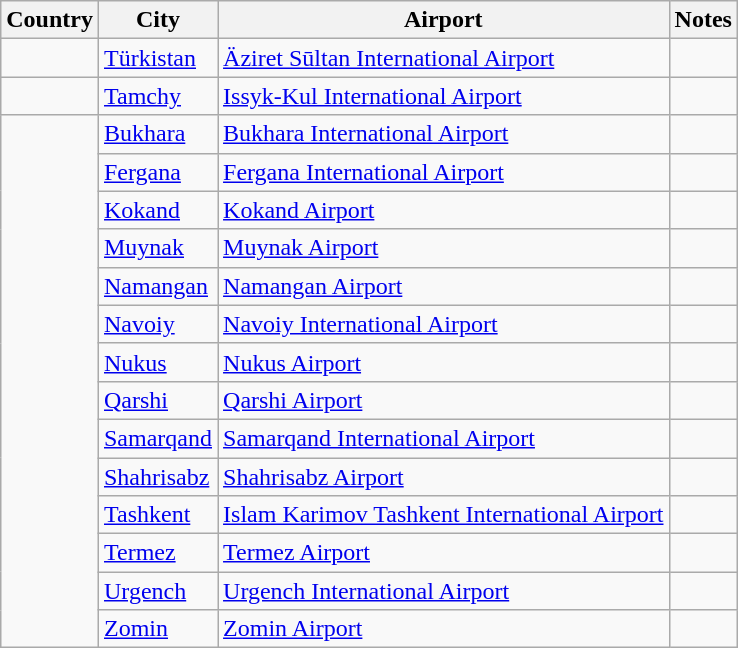<table class="wikitable">
<tr>
<th>Country</th>
<th>City</th>
<th>Airport</th>
<th>Notes</th>
</tr>
<tr>
<td></td>
<td><a href='#'>Türkistan</a></td>
<td><a href='#'>Äziret Sūltan International Airport </a></td>
<td align=center></td>
</tr>
<tr>
<td></td>
<td><a href='#'>Tamchy</a></td>
<td><a href='#'>Issyk-Kul International Airport</a></td>
<td></td>
</tr>
<tr>
<td rowspan="14"></td>
<td><a href='#'>Bukhara</a></td>
<td><a href='#'>Bukhara International Airport</a></td>
<td align=center></td>
</tr>
<tr>
<td><a href='#'>Fergana</a></td>
<td><a href='#'>Fergana International Airport</a></td>
<td></td>
</tr>
<tr>
<td><a href='#'>Kokand</a></td>
<td><a href='#'>Kokand Airport</a></td>
<td></td>
</tr>
<tr>
<td><a href='#'>Muynak</a></td>
<td><a href='#'>Muynak Airport</a></td>
<td></td>
</tr>
<tr>
<td><a href='#'>Namangan</a></td>
<td><a href='#'>Namangan Airport</a></td>
<td></td>
</tr>
<tr>
<td><a href='#'>Navoiy</a></td>
<td><a href='#'>Navoiy International Airport</a></td>
<td></td>
</tr>
<tr>
<td><a href='#'>Nukus</a></td>
<td><a href='#'>Nukus Airport</a></td>
<td></td>
</tr>
<tr>
<td><a href='#'>Qarshi</a></td>
<td><a href='#'>Qarshi Airport</a></td>
<td></td>
</tr>
<tr>
<td><a href='#'>Samarqand</a></td>
<td><a href='#'>Samarqand International Airport</a></td>
<td></td>
</tr>
<tr>
<td><a href='#'>Shahrisabz</a></td>
<td><a href='#'>Shahrisabz Airport</a></td>
<td></td>
</tr>
<tr>
<td><a href='#'>Tashkent</a></td>
<td><a href='#'>Islam Karimov Tashkent International Airport</a></td>
<td></td>
</tr>
<tr>
<td><a href='#'>Termez</a></td>
<td><a href='#'>Termez Airport</a></td>
<td></td>
</tr>
<tr>
<td><a href='#'>Urgench</a></td>
<td><a href='#'>Urgench International Airport</a></td>
<td align=center></td>
</tr>
<tr>
<td><a href='#'>Zomin</a></td>
<td><a href='#'>Zomin Airport</a></td>
<td></td>
</tr>
</table>
